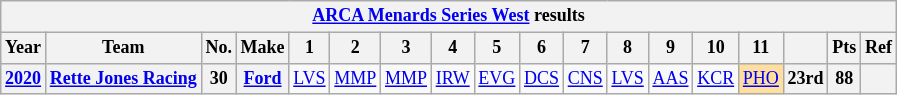<table class="wikitable" style="text-align:center; font-size:75%">
<tr>
<th colspan=18><a href='#'>ARCA Menards Series West</a> results</th>
</tr>
<tr>
<th>Year</th>
<th>Team</th>
<th>No.</th>
<th>Make</th>
<th>1</th>
<th>2</th>
<th>3</th>
<th>4</th>
<th>5</th>
<th>6</th>
<th>7</th>
<th>8</th>
<th>9</th>
<th>10</th>
<th>11</th>
<th></th>
<th>Pts</th>
<th>Ref</th>
</tr>
<tr>
<th><a href='#'>2020</a></th>
<th rowspan=2><a href='#'>Rette Jones Racing</a></th>
<th rowspan=2>30</th>
<th rowspan=2><a href='#'>Ford</a></th>
<td><a href='#'>LVS</a></td>
<td><a href='#'>MMP</a></td>
<td><a href='#'>MMP</a></td>
<td><a href='#'>IRW</a></td>
<td><a href='#'>EVG</a></td>
<td><a href='#'>DCS</a></td>
<td><a href='#'>CNS</a></td>
<td><a href='#'>LVS</a></td>
<td><a href='#'>AAS</a></td>
<td><a href='#'>KCR</a></td>
<td style="background:#FFDF9F;"><a href='#'>PHO</a><br></td>
<th>23rd</th>
<th>88</th>
<th></th>
</tr>
</table>
